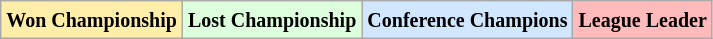<table class="wikitable">
<tr>
<td bgcolor="#ffeeaa"><small><strong>Won Championship</strong></small></td>
<td bgcolor="#ddffdd"><small><strong>Lost Championship</strong></small></td>
<td bgcolor="#d0e7ff"><small><strong>Conference Champions</strong></small></td>
<td bgcolor="#ffbbbb"><small><strong>League Leader</strong></small></td>
</tr>
</table>
